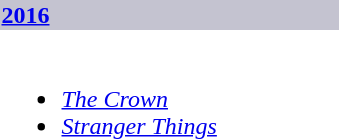<table class="collapsible collapsed">
<tr>
<th style="width:14em; background:#C4C3D0; text-align:left"><a href='#'>2016</a></th>
</tr>
<tr>
<td colspan=2><br><ul><li><em><a href='#'>The Crown</a></em></li><li><em><a href='#'>Stranger Things</a></em></li></ul></td>
</tr>
</table>
